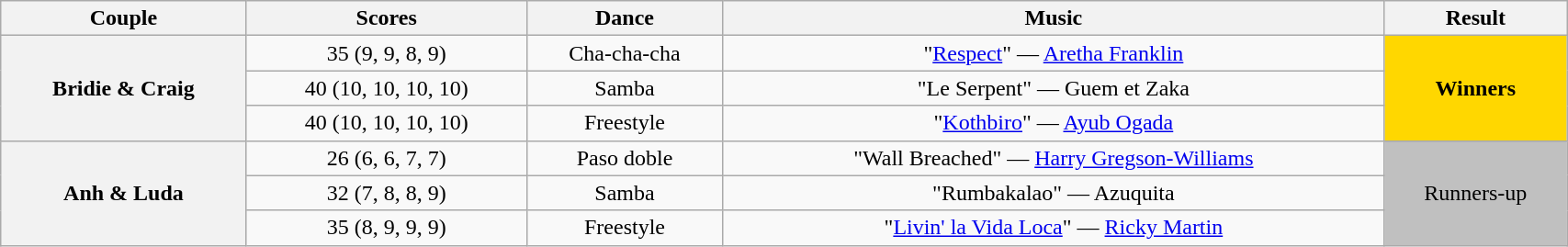<table class="wikitable sortable" style="text-align:center; width: 90%">
<tr>
<th scope="col">Couple</th>
<th scope="col">Scores</th>
<th scope="col">Dance</th>
<th scope="col" class="unsortable">Music</th>
<th scope="col" class="unsortable">Result</th>
</tr>
<tr>
<th scope="row" rowspan=3>Bridie & Craig</th>
<td>35 (9, 9, 8, 9)</td>
<td>Cha-cha-cha</td>
<td>"<a href='#'>Respect</a>" — <a href='#'>Aretha Franklin</a></td>
<td rowspan="3" bgcolor="gold"><strong>Winners</strong></td>
</tr>
<tr>
<td>40 (10, 10, 10, 10)</td>
<td>Samba</td>
<td>"Le Serpent" — Guem et Zaka</td>
</tr>
<tr>
<td>40 (10, 10, 10, 10)</td>
<td>Freestyle</td>
<td>"<a href='#'>Kothbiro</a>" — <a href='#'>Ayub Ogada</a></td>
</tr>
<tr>
<th scope="row" rowspan=3>Anh & Luda</th>
<td>26 (6, 6, 7, 7)</td>
<td>Paso doble</td>
<td>"Wall Breached" — <a href='#'>Harry Gregson-Williams</a></td>
<td rowspan="3" bgcolor="silver">Runners-up</td>
</tr>
<tr>
<td>32 (7, 8, 8, 9)</td>
<td>Samba</td>
<td>"Rumbakalao" — Azuquita</td>
</tr>
<tr>
<td>35 (8, 9, 9, 9)</td>
<td>Freestyle</td>
<td>"<a href='#'>Livin' la Vida Loca</a>" — <a href='#'>Ricky Martin</a></td>
</tr>
</table>
